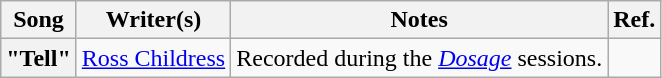<table class="wikitable sortable plainrowheaders" style="text-align:center;">
<tr>
<th scope="col">Song</th>
<th scope="col" class="unsortable">Writer(s)</th>
<th scope="col">Notes</th>
<th scope="col" class="unsortable">Ref.</th>
</tr>
<tr>
<th scope="row">"Tell"</th>
<td><a href='#'>Ross Childress</a></td>
<td>Recorded during the <em><a href='#'>Dosage</a></em> sessions.</td>
<td></td>
</tr>
</table>
